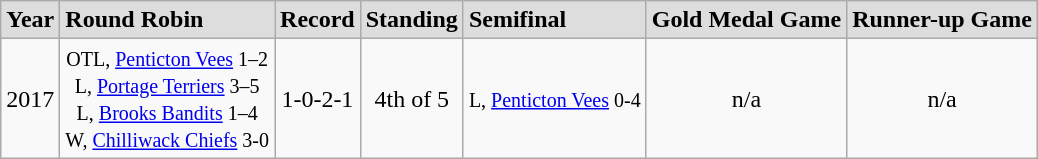<table class="wikitable">
<tr style="font-weight:bold; background-color:#dddddd;" |>
<td>Year</td>
<td>Round Robin</td>
<td>Record</td>
<td>Standing</td>
<td>Semifinal</td>
<td>Gold Medal Game</td>
<td>Runner-up Game</td>
</tr>
<tr align=center>
<td>2017</td>
<td><small>OTL, <a href='#'>Penticton Vees</a> 1–2<br>L, <a href='#'>Portage Terriers</a> 3–5<br>L, <a href='#'>Brooks Bandits</a> 1–4<br>W, <a href='#'>Chilliwack Chiefs</a> 3-0</small></td>
<td>1-0-2-1</td>
<td>4th of 5</td>
<td><small>L, <a href='#'>Penticton Vees</a> 0-4</small></td>
<td>n/a</td>
<td>n/a</td>
</tr>
</table>
